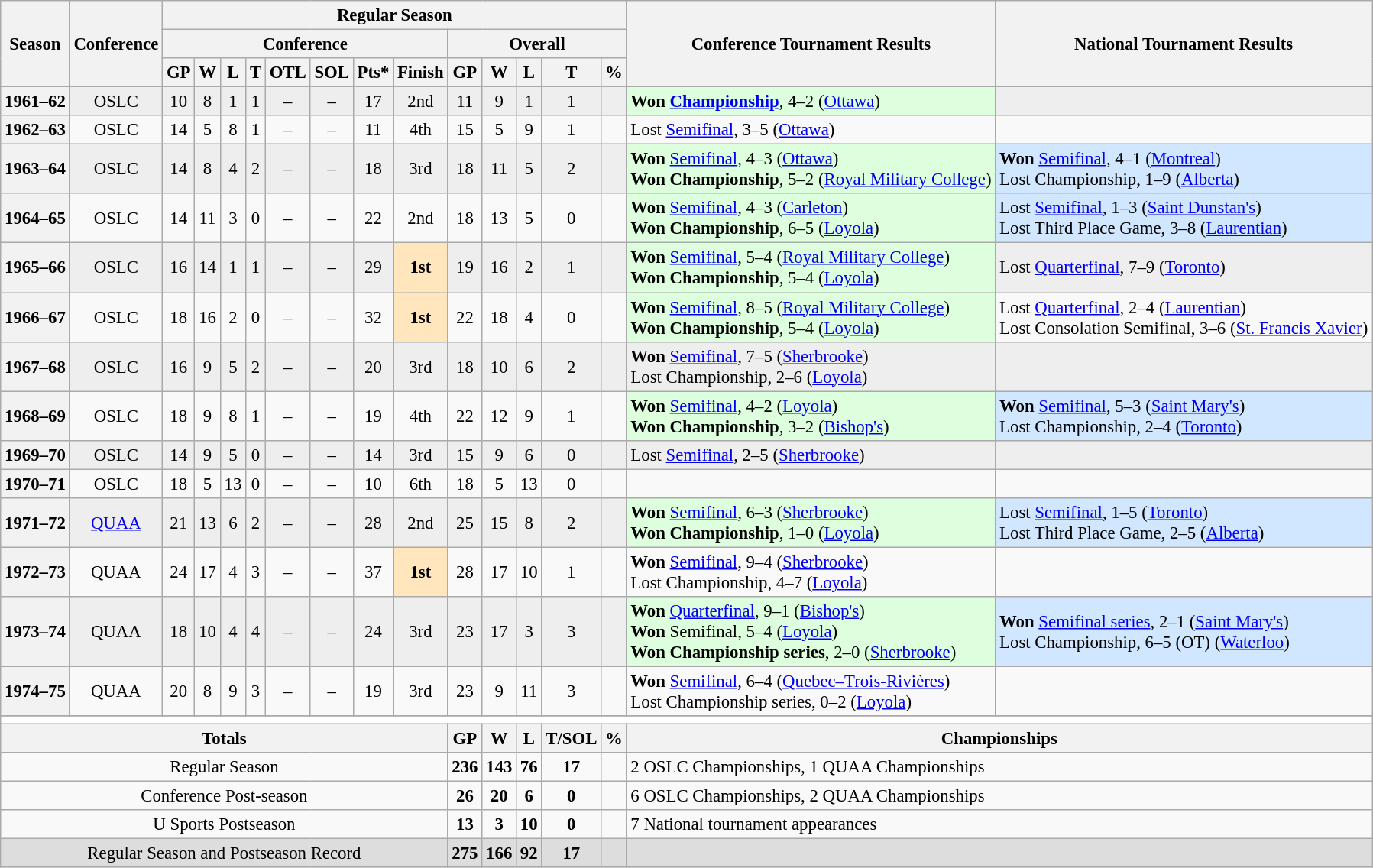<table class="wikitable" style="text-align: center; font-size: 95%">
<tr>
<th rowspan="3">Season</th>
<th rowspan="3">Conference</th>
<th colspan="13">Regular Season</th>
<th rowspan="3">Conference Tournament Results</th>
<th rowspan="3">National Tournament Results</th>
</tr>
<tr>
<th colspan="8">Conference</th>
<th colspan="5">Overall</th>
</tr>
<tr>
<th>GP</th>
<th>W</th>
<th>L</th>
<th>T</th>
<th>OTL</th>
<th>SOL</th>
<th>Pts*</th>
<th>Finish</th>
<th>GP</th>
<th>W</th>
<th>L</th>
<th>T</th>
<th>%</th>
</tr>
<tr bgcolor=eeeeee>
<th>1961–62</th>
<td>OSLC</td>
<td>10</td>
<td>8</td>
<td>1</td>
<td>1</td>
<td>–</td>
<td>–</td>
<td>17</td>
<td>2nd</td>
<td>11</td>
<td>9</td>
<td>1</td>
<td>1</td>
<td></td>
<td bgcolor=ddffdd align="left"><strong>Won <a href='#'>Championship</a></strong>, 4–2 (<a href='#'>Ottawa</a>)</td>
<td align="left"></td>
</tr>
<tr>
<th>1962–63</th>
<td>OSLC</td>
<td>14</td>
<td>5</td>
<td>8</td>
<td>1</td>
<td>–</td>
<td>–</td>
<td>11</td>
<td>4th</td>
<td>15</td>
<td>5</td>
<td>9</td>
<td>1</td>
<td></td>
<td align="left">Lost <a href='#'>Semifinal</a>, 3–5 (<a href='#'>Ottawa</a>)</td>
<td align="left"></td>
</tr>
<tr bgcolor=eeeeee>
<th>1963–64</th>
<td>OSLC</td>
<td>14</td>
<td>8</td>
<td>4</td>
<td>2</td>
<td>–</td>
<td>–</td>
<td>18</td>
<td>3rd</td>
<td>18</td>
<td>11</td>
<td>5</td>
<td>2</td>
<td></td>
<td bgcolor=ddffdd align="left"><strong>Won</strong> <a href='#'>Semifinal</a>, 4–3 (<a href='#'>Ottawa</a>)<br><strong>Won Championship</strong>, 5–2 (<a href='#'>Royal Military College</a>)</td>
<td bgcolor=D0E7FF align="left"><strong>Won</strong> <a href='#'>Semifinal</a>, 4–1 (<a href='#'>Montreal</a>)<br>Lost Championship, 1–9 (<a href='#'>Alberta</a>)</td>
</tr>
<tr>
<th>1964–65</th>
<td>OSLC</td>
<td>14</td>
<td>11</td>
<td>3</td>
<td>0</td>
<td>–</td>
<td>–</td>
<td>22</td>
<td>2nd</td>
<td>18</td>
<td>13</td>
<td>5</td>
<td>0</td>
<td></td>
<td bgcolor=ddffdd align="left"><strong>Won</strong> <a href='#'>Semifinal</a>, 4–3 (<a href='#'>Carleton</a>)<br><strong>Won Championship</strong>, 6–5 (<a href='#'>Loyola</a>)</td>
<td bgcolor=D0E7FF align="left">Lost <a href='#'>Semifinal</a>, 1–3 (<a href='#'>Saint Dunstan's</a>)<br>Lost Third Place Game, 3–8 (<a href='#'>Laurentian</a>)</td>
</tr>
<tr bgcolor=eeeeee>
<th>1965–66</th>
<td>OSLC</td>
<td>16</td>
<td>14</td>
<td>1</td>
<td>1</td>
<td>–</td>
<td>–</td>
<td>29</td>
<td style="background: #FFE6BD;"><strong>1st</strong></td>
<td>19</td>
<td>16</td>
<td>2</td>
<td>1</td>
<td></td>
<td bgcolor=ddffdd align="left"><strong>Won</strong> <a href='#'>Semifinal</a>, 5–4 (<a href='#'>Royal Military College</a>)<br><strong>Won Championship</strong>, 5–4 (<a href='#'>Loyola</a>)</td>
<td align="left">Lost <a href='#'>Quarterfinal</a>, 7–9 (<a href='#'>Toronto</a>)</td>
</tr>
<tr>
<th>1966–67</th>
<td>OSLC</td>
<td>18</td>
<td>16</td>
<td>2</td>
<td>0</td>
<td>–</td>
<td>–</td>
<td>32</td>
<td style="background: #FFE6BD;"><strong>1st</strong></td>
<td>22</td>
<td>18</td>
<td>4</td>
<td>0</td>
<td></td>
<td bgcolor=ddffdd align="left"><strong>Won</strong> <a href='#'>Semifinal</a>, 8–5 (<a href='#'>Royal Military College</a>)<br><strong>Won Championship</strong>, 5–4 (<a href='#'>Loyola</a>)</td>
<td align="left">Lost <a href='#'>Quarterfinal</a>, 2–4 (<a href='#'>Laurentian</a>)<br>Lost Consolation Semifinal, 3–6 (<a href='#'>St. Francis Xavier</a>)</td>
</tr>
<tr bgcolor=eeeeee>
<th>1967–68</th>
<td>OSLC</td>
<td>16</td>
<td>9</td>
<td>5</td>
<td>2</td>
<td>–</td>
<td>–</td>
<td>20</td>
<td>3rd</td>
<td>18</td>
<td>10</td>
<td>6</td>
<td>2</td>
<td></td>
<td align="left"><strong>Won</strong> <a href='#'>Semifinal</a>, 7–5 (<a href='#'>Sherbrooke</a>)<br>Lost Championship, 2–6 (<a href='#'>Loyola</a>)</td>
<td align="left"></td>
</tr>
<tr>
<th>1968–69</th>
<td>OSLC</td>
<td>18</td>
<td>9</td>
<td>8</td>
<td>1</td>
<td>–</td>
<td>–</td>
<td>19</td>
<td>4th</td>
<td>22</td>
<td>12</td>
<td>9</td>
<td>1</td>
<td></td>
<td bgcolor=ddffdd align="left"><strong>Won</strong> <a href='#'>Semifinal</a>, 4–2 (<a href='#'>Loyola</a>)<br><strong>Won Championship</strong>, 3–2 (<a href='#'>Bishop's</a>)</td>
<td bgcolor=D0E7FF align="left"><strong>Won</strong> <a href='#'>Semifinal</a>, 5–3 (<a href='#'>Saint Mary's</a>)<br>Lost Championship, 2–4 (<a href='#'>Toronto</a>)</td>
</tr>
<tr bgcolor=eeeeee>
<th>1969–70</th>
<td>OSLC</td>
<td>14</td>
<td>9</td>
<td>5</td>
<td>0</td>
<td>–</td>
<td>–</td>
<td>14</td>
<td>3rd</td>
<td>15</td>
<td>9</td>
<td>6</td>
<td>0</td>
<td></td>
<td align="left">Lost <a href='#'>Semifinal</a>, 2–5 (<a href='#'>Sherbrooke</a>)</td>
<td align="left"></td>
</tr>
<tr>
<th>1970–71</th>
<td>OSLC</td>
<td>18</td>
<td>5</td>
<td>13</td>
<td>0</td>
<td>–</td>
<td>–</td>
<td>10</td>
<td>6th</td>
<td>18</td>
<td>5</td>
<td>13</td>
<td>0</td>
<td></td>
<td align="left"></td>
<td align="left"></td>
</tr>
<tr bgcolor=eeeeee>
<th>1971–72</th>
<td><a href='#'>QUAA</a></td>
<td>21</td>
<td>13</td>
<td>6</td>
<td>2</td>
<td>–</td>
<td>–</td>
<td>28</td>
<td>2nd</td>
<td>25</td>
<td>15</td>
<td>8</td>
<td>2</td>
<td></td>
<td bgcolor=ddffdd align="left"><strong>Won</strong> <a href='#'>Semifinal</a>, 6–3 (<a href='#'>Sherbrooke</a>)<br><strong>Won Championship</strong>, 1–0 (<a href='#'>Loyola</a>)</td>
<td bgcolor=D0E7FF align="left">Lost <a href='#'>Semifinal</a>, 1–5 (<a href='#'>Toronto</a>)<br>Lost Third Place Game, 2–5 (<a href='#'>Alberta</a>)</td>
</tr>
<tr>
<th>1972–73</th>
<td>QUAA</td>
<td>24</td>
<td>17</td>
<td>4</td>
<td>3</td>
<td>–</td>
<td>–</td>
<td>37</td>
<td style="background: #FFE6BD;"><strong>1st</strong></td>
<td>28</td>
<td>17</td>
<td>10</td>
<td>1</td>
<td></td>
<td align="left"><strong>Won</strong> <a href='#'>Semifinal</a>, 9–4 (<a href='#'>Sherbrooke</a>)<br>Lost Championship, 4–7 (<a href='#'>Loyola</a>)</td>
<td align="left"></td>
</tr>
<tr bgcolor=eeeeee>
<th>1973–74</th>
<td>QUAA</td>
<td>18</td>
<td>10</td>
<td>4</td>
<td>4</td>
<td>–</td>
<td>–</td>
<td>24</td>
<td>3rd</td>
<td>23</td>
<td>17</td>
<td>3</td>
<td>3</td>
<td></td>
<td bgcolor=ddffdd align="left"><strong>Won</strong> <a href='#'>Quarterfinal</a>, 9–1 (<a href='#'>Bishop's</a>)<br><strong>Won</strong> Semifinal, 5–4 (<a href='#'>Loyola</a>)<br><strong>Won Championship series</strong>, 2–0 (<a href='#'>Sherbrooke</a>)</td>
<td bgcolor=D0E7FF align="left"><strong>Won</strong> <a href='#'>Semifinal series</a>, 2–1 (<a href='#'>Saint Mary's</a>)<br>Lost Championship, 6–5 (OT) (<a href='#'>Waterloo</a>)</td>
</tr>
<tr>
<th>1974–75</th>
<td>QUAA</td>
<td>20</td>
<td>8</td>
<td>9</td>
<td>3</td>
<td>–</td>
<td>–</td>
<td>19</td>
<td>3rd</td>
<td>23</td>
<td>9</td>
<td>11</td>
<td>3</td>
<td></td>
<td align="left"><strong>Won</strong> <a href='#'>Semifinal</a>, 6–4 (<a href='#'>Quebec–Trois-Rivières</a>)<br>Lost Championship series, 0–2 (<a href='#'>Loyola</a>)</td>
<td align="left"></td>
</tr>
<tr>
</tr>
<tr ->
</tr>
<tr>
<td colspan="17" style="background:#fff;"></td>
</tr>
<tr>
<th colspan="10">Totals</th>
<th>GP</th>
<th>W</th>
<th>L</th>
<th>T/SOL</th>
<th>%</th>
<th colspan="2">Championships</th>
</tr>
<tr>
<td colspan="10">Regular Season</td>
<td><strong>236</strong></td>
<td><strong>143</strong></td>
<td><strong>76</strong></td>
<td><strong>17</strong></td>
<td><strong></strong></td>
<td colspan="2" align="left">2 OSLC Championships, 1 QUAA Championships</td>
</tr>
<tr>
<td colspan="10">Conference Post-season</td>
<td><strong>26</strong></td>
<td><strong>20</strong></td>
<td><strong>6</strong></td>
<td><strong>0</strong></td>
<td><strong></strong></td>
<td colspan="2" align="left">6 OSLC Championships, 2 QUAA Championships</td>
</tr>
<tr>
<td colspan="10">U Sports Postseason</td>
<td><strong>13</strong></td>
<td><strong>3</strong></td>
<td><strong>10</strong></td>
<td><strong>0</strong></td>
<td><strong></strong></td>
<td colspan="2" align="left">7 National tournament appearances</td>
</tr>
<tr bgcolor=dddddd>
<td colspan="10">Regular Season and Postseason Record</td>
<td><strong>275</strong></td>
<td><strong>166</strong></td>
<td><strong>92</strong></td>
<td><strong>17</strong></td>
<td><strong></strong></td>
<td colspan="2" align="left"></td>
</tr>
</table>
